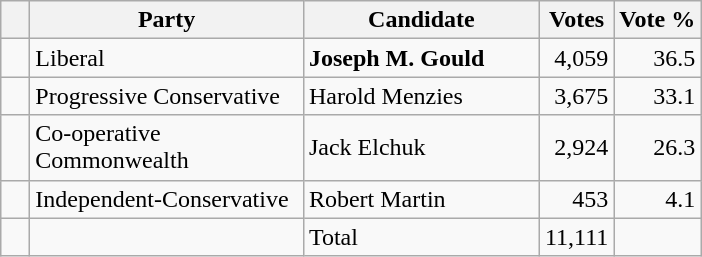<table class="wikitable">
<tr>
<th></th>
<th scope="col" width="175">Party</th>
<th scope="col" width="150">Candidate</th>
<th>Votes</th>
<th>Vote %</th>
</tr>
<tr>
<td>   </td>
<td>Liberal</td>
<td><strong>Joseph M. Gould</strong></td>
<td align=right>4,059</td>
<td align=right>36.5</td>
</tr>
<tr |>
<td>   </td>
<td>Progressive Conservative</td>
<td>Harold Menzies</td>
<td align=right>3,675</td>
<td align=right>33.1</td>
</tr>
<tr |>
<td>   </td>
<td>Co-operative Commonwealth</td>
<td>Jack Elchuk</td>
<td align=right>2,924</td>
<td align=right>26.3</td>
</tr>
<tr |>
<td>   </td>
<td>Independent-Conservative</td>
<td>Robert Martin</td>
<td align=right>453</td>
<td align=right>4.1</td>
</tr>
<tr |>
<td></td>
<td></td>
<td>Total</td>
<td align=right>11,111</td>
<td></td>
</tr>
</table>
